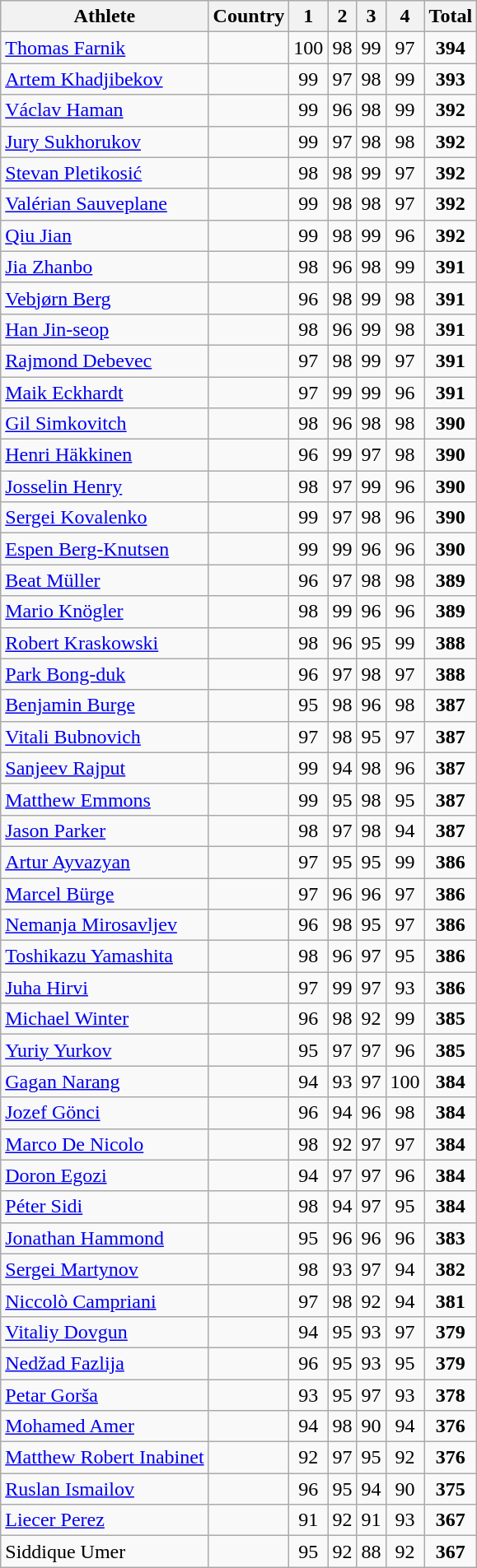<table class="wikitable sortable" style="text-align:center">
<tr>
<th>Athlete</th>
<th>Country</th>
<th>1</th>
<th>2</th>
<th>3</th>
<th>4</th>
<th>Total</th>
</tr>
<tr>
<td align="left"><a href='#'>Thomas Farnik</a></td>
<td align="left"></td>
<td>100</td>
<td>98</td>
<td>99</td>
<td>97</td>
<td><strong>394</strong></td>
</tr>
<tr>
<td align="left"><a href='#'>Artem Khadjibekov</a></td>
<td align="left"></td>
<td>99</td>
<td>97</td>
<td>98</td>
<td>99</td>
<td><strong>393</strong></td>
</tr>
<tr>
<td align="left"><a href='#'>Václav Haman</a></td>
<td align="left"></td>
<td>99</td>
<td>96</td>
<td>98</td>
<td>99</td>
<td><strong>392</strong></td>
</tr>
<tr>
<td align="left"><a href='#'>Jury Sukhorukov</a></td>
<td align="left"></td>
<td>99</td>
<td>97</td>
<td>98</td>
<td>98</td>
<td><strong>392</strong></td>
</tr>
<tr>
<td align="left"><a href='#'>Stevan Pletikosić</a></td>
<td align="left"></td>
<td>98</td>
<td>98</td>
<td>99</td>
<td>97</td>
<td><strong>392</strong></td>
</tr>
<tr>
<td align="left"><a href='#'>Valérian Sauveplane</a></td>
<td align="left"></td>
<td>99</td>
<td>98</td>
<td>98</td>
<td>97</td>
<td><strong>392</strong></td>
</tr>
<tr>
<td align="left"><a href='#'>Qiu Jian</a></td>
<td align="left"></td>
<td>99</td>
<td>98</td>
<td>99</td>
<td>96</td>
<td><strong>392</strong></td>
</tr>
<tr>
<td align="left"><a href='#'>Jia Zhanbo</a></td>
<td align="left"></td>
<td>98</td>
<td>96</td>
<td>98</td>
<td>99</td>
<td><strong>391</strong></td>
</tr>
<tr>
<td align="left"><a href='#'>Vebjørn Berg</a></td>
<td align="left"></td>
<td>96</td>
<td>98</td>
<td>99</td>
<td>98</td>
<td><strong>391</strong></td>
</tr>
<tr>
<td align="left"><a href='#'>Han Jin-seop</a></td>
<td align="left"></td>
<td>98</td>
<td>96</td>
<td>99</td>
<td>98</td>
<td><strong>391</strong></td>
</tr>
<tr>
<td align="left"><a href='#'>Rajmond Debevec</a></td>
<td align="left"></td>
<td>97</td>
<td>98</td>
<td>99</td>
<td>97</td>
<td><strong>391</strong></td>
</tr>
<tr>
<td align="left"><a href='#'>Maik Eckhardt</a></td>
<td align="left"></td>
<td>97</td>
<td>99</td>
<td>99</td>
<td>96</td>
<td><strong>391</strong></td>
</tr>
<tr>
<td align="left"><a href='#'>Gil Simkovitch</a></td>
<td align="left"></td>
<td>98</td>
<td>96</td>
<td>98</td>
<td>98</td>
<td><strong>390</strong></td>
</tr>
<tr>
<td align="left"><a href='#'>Henri Häkkinen</a></td>
<td align="left"></td>
<td>96</td>
<td>99</td>
<td>97</td>
<td>98</td>
<td><strong>390</strong></td>
</tr>
<tr>
<td align="left"><a href='#'>Josselin Henry</a></td>
<td align="left"></td>
<td>98</td>
<td>97</td>
<td>99</td>
<td>96</td>
<td><strong>390</strong></td>
</tr>
<tr>
<td align="left"><a href='#'>Sergei Kovalenko</a></td>
<td align="left"></td>
<td>99</td>
<td>97</td>
<td>98</td>
<td>96</td>
<td><strong>390</strong></td>
</tr>
<tr>
<td align="left"><a href='#'>Espen Berg-Knutsen</a></td>
<td align="left"></td>
<td>99</td>
<td>99</td>
<td>96</td>
<td>96</td>
<td><strong>390</strong></td>
</tr>
<tr>
<td align="left"><a href='#'>Beat Müller</a></td>
<td align="left"></td>
<td>96</td>
<td>97</td>
<td>98</td>
<td>98</td>
<td><strong>389</strong></td>
</tr>
<tr>
<td align="left"><a href='#'>Mario Knögler</a></td>
<td align="left"></td>
<td>98</td>
<td>99</td>
<td>96</td>
<td>96</td>
<td><strong>389</strong></td>
</tr>
<tr>
<td align="left"><a href='#'>Robert Kraskowski</a></td>
<td align="left"></td>
<td>98</td>
<td>96</td>
<td>95</td>
<td>99</td>
<td><strong>388</strong></td>
</tr>
<tr>
<td align="left"><a href='#'>Park Bong-duk</a></td>
<td align="left"></td>
<td>96</td>
<td>97</td>
<td>98</td>
<td>97</td>
<td><strong>388</strong></td>
</tr>
<tr>
<td align="left"><a href='#'>Benjamin Burge</a></td>
<td align="left"></td>
<td>95</td>
<td>98</td>
<td>96</td>
<td>98</td>
<td><strong>387</strong></td>
</tr>
<tr>
<td align="left"><a href='#'>Vitali Bubnovich</a></td>
<td align="left"></td>
<td>97</td>
<td>98</td>
<td>95</td>
<td>97</td>
<td><strong>387</strong></td>
</tr>
<tr>
<td align="left"><a href='#'>Sanjeev Rajput</a></td>
<td align="left"></td>
<td>99</td>
<td>94</td>
<td>98</td>
<td>96</td>
<td><strong>387</strong></td>
</tr>
<tr>
<td align="left"><a href='#'>Matthew Emmons</a></td>
<td align="left"></td>
<td>99</td>
<td>95</td>
<td>98</td>
<td>95</td>
<td><strong>387</strong></td>
</tr>
<tr>
<td align="left"><a href='#'>Jason Parker</a></td>
<td align="left"></td>
<td>98</td>
<td>97</td>
<td>98</td>
<td>94</td>
<td><strong>387</strong></td>
</tr>
<tr>
<td align="left"><a href='#'>Artur Ayvazyan</a></td>
<td align="left"></td>
<td>97</td>
<td>95</td>
<td>95</td>
<td>99</td>
<td><strong>386</strong></td>
</tr>
<tr>
<td align="left"><a href='#'>Marcel Bürge</a></td>
<td align="left"></td>
<td>97</td>
<td>96</td>
<td>96</td>
<td>97</td>
<td><strong>386</strong></td>
</tr>
<tr>
<td align="left"><a href='#'>Nemanja Mirosavljev</a></td>
<td align="left"></td>
<td>96</td>
<td>98</td>
<td>95</td>
<td>97</td>
<td><strong>386</strong></td>
</tr>
<tr>
<td align="left"><a href='#'>Toshikazu Yamashita</a></td>
<td align="left"></td>
<td>98</td>
<td>96</td>
<td>97</td>
<td>95</td>
<td><strong>386</strong></td>
</tr>
<tr>
<td align="left"><a href='#'>Juha Hirvi</a></td>
<td align="left"></td>
<td>97</td>
<td>99</td>
<td>97</td>
<td>93</td>
<td><strong>386</strong></td>
</tr>
<tr>
<td align="left"><a href='#'>Michael Winter</a></td>
<td align="left"></td>
<td>96</td>
<td>98</td>
<td>92</td>
<td>99</td>
<td><strong>385</strong></td>
</tr>
<tr>
<td align="left"><a href='#'>Yuriy Yurkov</a></td>
<td align="left"></td>
<td>95</td>
<td>97</td>
<td>97</td>
<td>96</td>
<td><strong>385</strong></td>
</tr>
<tr>
<td align="left"><a href='#'>Gagan Narang</a></td>
<td align="left"></td>
<td>94</td>
<td>93</td>
<td>97</td>
<td>100</td>
<td><strong>384</strong></td>
</tr>
<tr>
<td align="left"><a href='#'>Jozef Gönci</a></td>
<td align="left"></td>
<td>96</td>
<td>94</td>
<td>96</td>
<td>98</td>
<td><strong>384</strong></td>
</tr>
<tr>
<td align="left"><a href='#'>Marco De Nicolo</a></td>
<td align="left"></td>
<td>98</td>
<td>92</td>
<td>97</td>
<td>97</td>
<td><strong>384</strong></td>
</tr>
<tr>
<td align="left"><a href='#'>Doron Egozi</a></td>
<td align="left"></td>
<td>94</td>
<td>97</td>
<td>97</td>
<td>96</td>
<td><strong>384</strong></td>
</tr>
<tr>
<td align="left"><a href='#'>Péter Sidi</a></td>
<td align="left"></td>
<td>98</td>
<td>94</td>
<td>97</td>
<td>95</td>
<td><strong>384</strong></td>
</tr>
<tr>
<td align="left"><a href='#'>Jonathan Hammond</a></td>
<td align="left"></td>
<td>95</td>
<td>96</td>
<td>96</td>
<td>96</td>
<td><strong>383</strong></td>
</tr>
<tr>
<td align="left"><a href='#'>Sergei Martynov</a></td>
<td align="left"></td>
<td>98</td>
<td>93</td>
<td>97</td>
<td>94</td>
<td><strong>382</strong></td>
</tr>
<tr>
<td align="left"><a href='#'>Niccolò Campriani</a></td>
<td align="left"></td>
<td>97</td>
<td>98</td>
<td>92</td>
<td>94</td>
<td><strong>381</strong></td>
</tr>
<tr>
<td align="left"><a href='#'>Vitaliy Dovgun</a></td>
<td align="left"></td>
<td>94</td>
<td>95</td>
<td>93</td>
<td>97</td>
<td><strong>379</strong></td>
</tr>
<tr>
<td align="left"><a href='#'>Nedžad Fazlija</a></td>
<td align="left"></td>
<td>96</td>
<td>95</td>
<td>93</td>
<td>95</td>
<td><strong>379</strong></td>
</tr>
<tr>
<td align="left"><a href='#'>Petar Gorša</a></td>
<td align="left"></td>
<td>93</td>
<td>95</td>
<td>97</td>
<td>93</td>
<td><strong>378</strong></td>
</tr>
<tr>
<td align="left"><a href='#'>Mohamed Amer</a></td>
<td align="left"></td>
<td>94</td>
<td>98</td>
<td>90</td>
<td>94</td>
<td><strong>376</strong></td>
</tr>
<tr>
<td align="left"><a href='#'>Matthew Robert Inabinet</a></td>
<td align="left"></td>
<td>92</td>
<td>97</td>
<td>95</td>
<td>92</td>
<td><strong>376</strong></td>
</tr>
<tr>
<td align="left"><a href='#'>Ruslan Ismailov</a></td>
<td align="left"></td>
<td>96</td>
<td>95</td>
<td>94</td>
<td>90</td>
<td><strong>375</strong></td>
</tr>
<tr>
<td align="left"><a href='#'>Liecer Perez</a></td>
<td align="left"></td>
<td>91</td>
<td>92</td>
<td>91</td>
<td>93</td>
<td><strong>367</strong></td>
</tr>
<tr>
<td align="left">Siddique Umer</td>
<td align="left"></td>
<td>95</td>
<td>92</td>
<td>88</td>
<td>92</td>
<td><strong>367</strong></td>
</tr>
</table>
